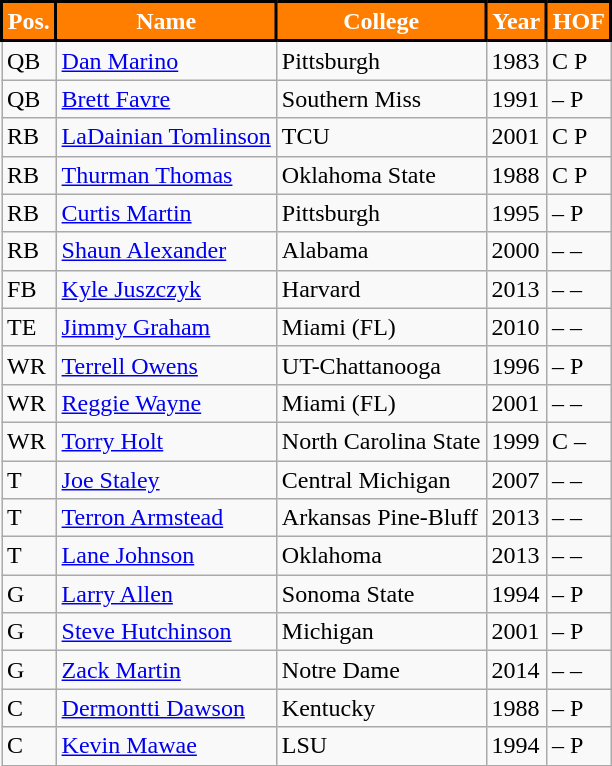<table class="wikitable">
<tr>
<th style="background:#FF7E00; color:#fff; border:2px solid #000000;">Pos.</th>
<th style="background:#FF7E00; color:#fff; border:2px solid #000000;">Name</th>
<th style="background:#FF7E00; color:#fff; border:2px solid #000000;">College</th>
<th style="background:#FF7E00; color:#fff; border:2px solid #000000;">Year</th>
<th style="background:#FF7E00; color:#fff; border:2px solid #000000;">HOF</th>
</tr>
<tr>
<td>QB</td>
<td><a href='#'>Dan Marino</a></td>
<td>Pittsburgh</td>
<td>1983</td>
<td>C P</td>
</tr>
<tr>
<td>QB</td>
<td><a href='#'>Brett Favre </a></td>
<td>Southern Miss</td>
<td>1991</td>
<td>– P</td>
</tr>
<tr>
<td>RB</td>
<td><a href='#'>LaDainian Tomlinson </a></td>
<td>TCU</td>
<td>2001</td>
<td>C P</td>
</tr>
<tr>
<td>RB</td>
<td><a href='#'>Thurman Thomas</a></td>
<td>Oklahoma State</td>
<td>1988</td>
<td>C P</td>
</tr>
<tr>
<td>RB</td>
<td><a href='#'>Curtis Martin</a></td>
<td>Pittsburgh</td>
<td>1995</td>
<td>– P</td>
</tr>
<tr>
<td>RB</td>
<td><a href='#'>Shaun Alexander</a></td>
<td>Alabama</td>
<td>2000</td>
<td>– –</td>
</tr>
<tr>
<td>FB</td>
<td><a href='#'>Kyle Juszczyk</a></td>
<td>Harvard</td>
<td>2013</td>
<td>– –</td>
</tr>
<tr>
<td>TE</td>
<td><a href='#'>Jimmy Graham</a></td>
<td>Miami (FL)</td>
<td>2010</td>
<td>– –</td>
</tr>
<tr>
<td>WR</td>
<td><a href='#'>Terrell Owens</a></td>
<td>UT-Chattanooga</td>
<td>1996</td>
<td>– P</td>
</tr>
<tr>
<td>WR</td>
<td><a href='#'>Reggie Wayne</a></td>
<td>Miami (FL)</td>
<td>2001</td>
<td>– –</td>
</tr>
<tr>
<td>WR</td>
<td><a href='#'>Torry Holt</a></td>
<td>North Carolina State</td>
<td>1999</td>
<td>C –</td>
</tr>
<tr>
<td>T</td>
<td><a href='#'>Joe Staley</a></td>
<td>Central Michigan</td>
<td>2007</td>
<td>– –</td>
</tr>
<tr>
<td>T</td>
<td><a href='#'>Terron Armstead</a></td>
<td>Arkansas Pine-Bluff</td>
<td>2013</td>
<td>– –</td>
</tr>
<tr>
<td>T</td>
<td><a href='#'>Lane Johnson</a></td>
<td>Oklahoma</td>
<td>2013</td>
<td>– –</td>
</tr>
<tr>
<td>G</td>
<td><a href='#'>Larry Allen</a></td>
<td>Sonoma State</td>
<td>1994</td>
<td>– P</td>
</tr>
<tr>
<td>G</td>
<td><a href='#'>Steve Hutchinson</a></td>
<td>Michigan</td>
<td>2001</td>
<td>– P</td>
</tr>
<tr>
<td>G</td>
<td><a href='#'>Zack Martin</a></td>
<td>Notre Dame</td>
<td>2014</td>
<td>– –</td>
</tr>
<tr>
<td>C</td>
<td><a href='#'>Dermontti Dawson</a></td>
<td>Kentucky</td>
<td>1988</td>
<td>– P</td>
</tr>
<tr>
<td>C</td>
<td><a href='#'>Kevin Mawae</a></td>
<td>LSU</td>
<td>1994</td>
<td>– P</td>
</tr>
</table>
